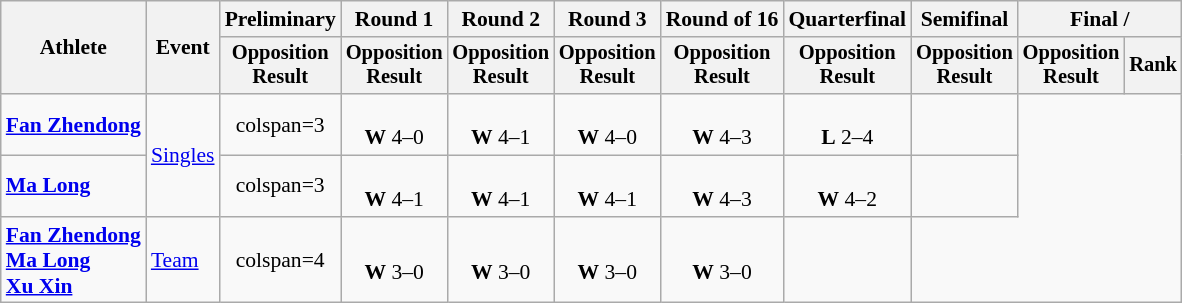<table class="wikitable" style="font-size:90%;">
<tr>
<th rowspan=2>Athlete</th>
<th rowspan=2>Event</th>
<th>Preliminary</th>
<th>Round 1</th>
<th>Round 2</th>
<th>Round 3</th>
<th>Round of 16</th>
<th>Quarterfinal</th>
<th>Semifinal</th>
<th colspan=2>Final / </th>
</tr>
<tr style="font-size:95%">
<th>Opposition<br>Result</th>
<th>Opposition<br>Result</th>
<th>Opposition<br>Result</th>
<th>Opposition<br>Result</th>
<th>Opposition<br>Result</th>
<th>Opposition<br>Result</th>
<th>Opposition<br>Result</th>
<th>Opposition<br>Result</th>
<th>Rank</th>
</tr>
<tr align=center>
<td align=left><strong><a href='#'>Fan Zhendong</a></strong></td>
<td align=left rowspan=2><a href='#'>Singles</a></td>
<td>colspan=3 </td>
<td><br> <strong>W</strong> 4–0</td>
<td><br> <strong>W</strong> 4–1</td>
<td><br> <strong>W</strong> 4–0</td>
<td><br> <strong>W</strong> 4–3</td>
<td><br> <strong>L</strong> 2–4</td>
<td></td>
</tr>
<tr align=center>
<td align=left><strong><a href='#'>Ma Long</a></strong></td>
<td>colspan=3 </td>
<td><br> <strong>W</strong> 4–1</td>
<td><br> <strong>W</strong> 4–1</td>
<td><br> <strong>W</strong> 4–1</td>
<td><br> <strong>W</strong> 4–3</td>
<td><br> <strong>W</strong> 4–2</td>
<td></td>
</tr>
<tr align=center>
<td align=left><strong><a href='#'>Fan Zhendong</a><br><a href='#'>Ma Long</a><br><a href='#'>Xu Xin</a></strong></td>
<td align=left><a href='#'>Team</a></td>
<td>colspan=4 </td>
<td><br> <strong>W</strong> 3–0</td>
<td><br> <strong>W</strong> 3–0</td>
<td><br> <strong>W</strong> 3–0</td>
<td><br> <strong>W</strong> 3–0</td>
<td></td>
</tr>
</table>
